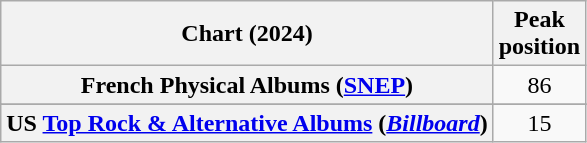<table class="wikitable sortable plainrowheaders" style="text-align:center">
<tr>
<th scope="col">Chart (2024)</th>
<th scope="col">Peak<br>position</th>
</tr>
<tr>
<th scope="row">French Physical Albums (<a href='#'>SNEP</a>)</th>
<td>86</td>
</tr>
<tr>
</tr>
<tr>
</tr>
<tr>
</tr>
<tr>
</tr>
<tr>
<th scope="row">US <a href='#'>Top Rock & Alternative Albums</a> (<em><a href='#'>Billboard</a></em>)</th>
<td>15</td>
</tr>
</table>
